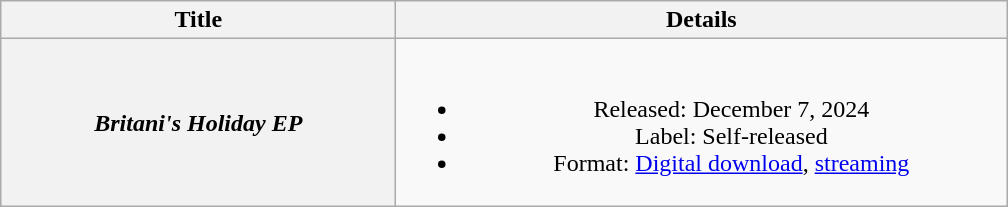<table class="wikitable plainrowheaders" style="text-align:center;">
<tr>
<th style="width:16em;">Title</th>
<th style="width:25em;">Details</th>
</tr>
<tr>
<th scope="row"><em>Britani's Holiday EP</em></th>
<td><br><ul><li>Released: December 7, 2024</li><li>Label: Self-released</li><li>Format: <a href='#'>Digital download</a>, <a href='#'>streaming</a></li></ul></td>
</tr>
</table>
